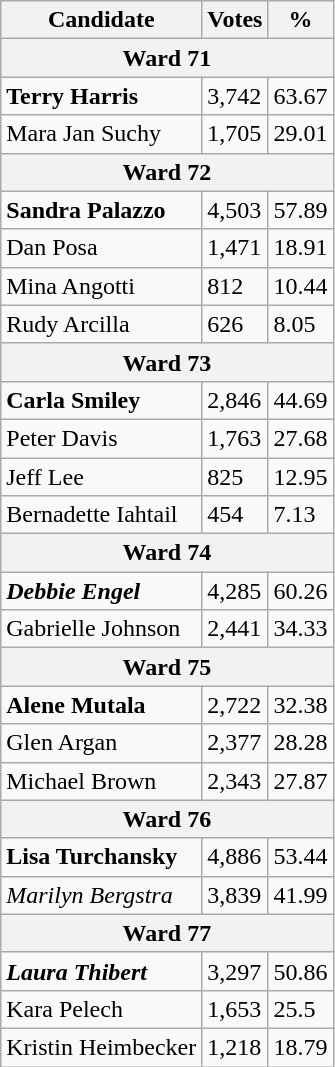<table class="wikitable">
<tr>
<th>Candidate</th>
<th>Votes</th>
<th>%</th>
</tr>
<tr>
<th colspan=3>Ward 71</th>
</tr>
<tr>
<td><strong>Terry Harris</strong></td>
<td>3,742</td>
<td>63.67</td>
</tr>
<tr>
<td>Mara Jan Suchy</td>
<td>1,705</td>
<td>29.01</td>
</tr>
<tr>
<th colspan=3>Ward 72</th>
</tr>
<tr>
<td><strong>Sandra Palazzo</strong></td>
<td>4,503</td>
<td>57.89</td>
</tr>
<tr>
<td>Dan Posa</td>
<td>1,471</td>
<td>18.91</td>
</tr>
<tr>
<td>Mina Angotti</td>
<td>812</td>
<td>10.44</td>
</tr>
<tr>
<td>Rudy Arcilla</td>
<td>626</td>
<td>8.05</td>
</tr>
<tr>
<th colspan=3>Ward 73</th>
</tr>
<tr>
<td><strong>Carla Smiley</strong></td>
<td>2,846</td>
<td>44.69</td>
</tr>
<tr>
<td>Peter Davis</td>
<td>1,763</td>
<td>27.68</td>
</tr>
<tr>
<td>Jeff Lee</td>
<td>825</td>
<td>12.95</td>
</tr>
<tr>
<td>Bernadette Iahtail</td>
<td>454</td>
<td>7.13</td>
</tr>
<tr>
<th colspan=3>Ward 74</th>
</tr>
<tr>
<td><strong><em>Debbie Engel</em></strong></td>
<td>4,285</td>
<td>60.26</td>
</tr>
<tr>
<td>Gabrielle Johnson</td>
<td>2,441</td>
<td>34.33</td>
</tr>
<tr>
<th colspan=3>Ward 75</th>
</tr>
<tr>
<td><strong>Alene Mutala</strong></td>
<td>2,722</td>
<td>32.38</td>
</tr>
<tr>
<td>Glen Argan</td>
<td>2,377</td>
<td>28.28</td>
</tr>
<tr>
<td>Michael Brown</td>
<td>2,343</td>
<td>27.87</td>
</tr>
<tr>
<th colspan=3>Ward 76</th>
</tr>
<tr>
<td><strong>Lisa Turchansky</strong></td>
<td>4,886</td>
<td>53.44</td>
</tr>
<tr>
<td><em>Marilyn Bergstra</em></td>
<td>3,839</td>
<td>41.99</td>
</tr>
<tr>
<th colspan=3>Ward 77</th>
</tr>
<tr>
<td><strong><em>Laura Thibert</em></strong></td>
<td>3,297</td>
<td>50.86</td>
</tr>
<tr>
<td>Kara Pelech</td>
<td>1,653</td>
<td>25.5</td>
</tr>
<tr>
<td>Kristin Heimbecker</td>
<td>1,218</td>
<td>18.79</td>
</tr>
</table>
